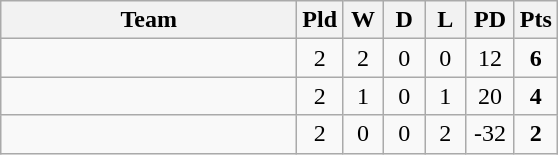<table class="wikitable" style="text-align:center;">
<tr>
<th width="190">Team</th>
<th width="20" abbr="Played">Pld</th>
<th width="20" abbr="Won">W</th>
<th width="20" abbr="Drawn">D</th>
<th width="20" abbr="Lost">L</th>
<th width="25" abbr="Points difference">PD</th>
<th width="20" abbr="Points">Pts</th>
</tr>
<tr>
<td align="left"></td>
<td>2</td>
<td>2</td>
<td>0</td>
<td>0</td>
<td>12</td>
<td><strong>6</strong></td>
</tr>
<tr>
<td align="left"></td>
<td>2</td>
<td>1</td>
<td>0</td>
<td>1</td>
<td>20</td>
<td><strong>4</strong></td>
</tr>
<tr>
<td align="left"></td>
<td>2</td>
<td>0</td>
<td>0</td>
<td>2</td>
<td>-32</td>
<td><strong>2</strong></td>
</tr>
</table>
